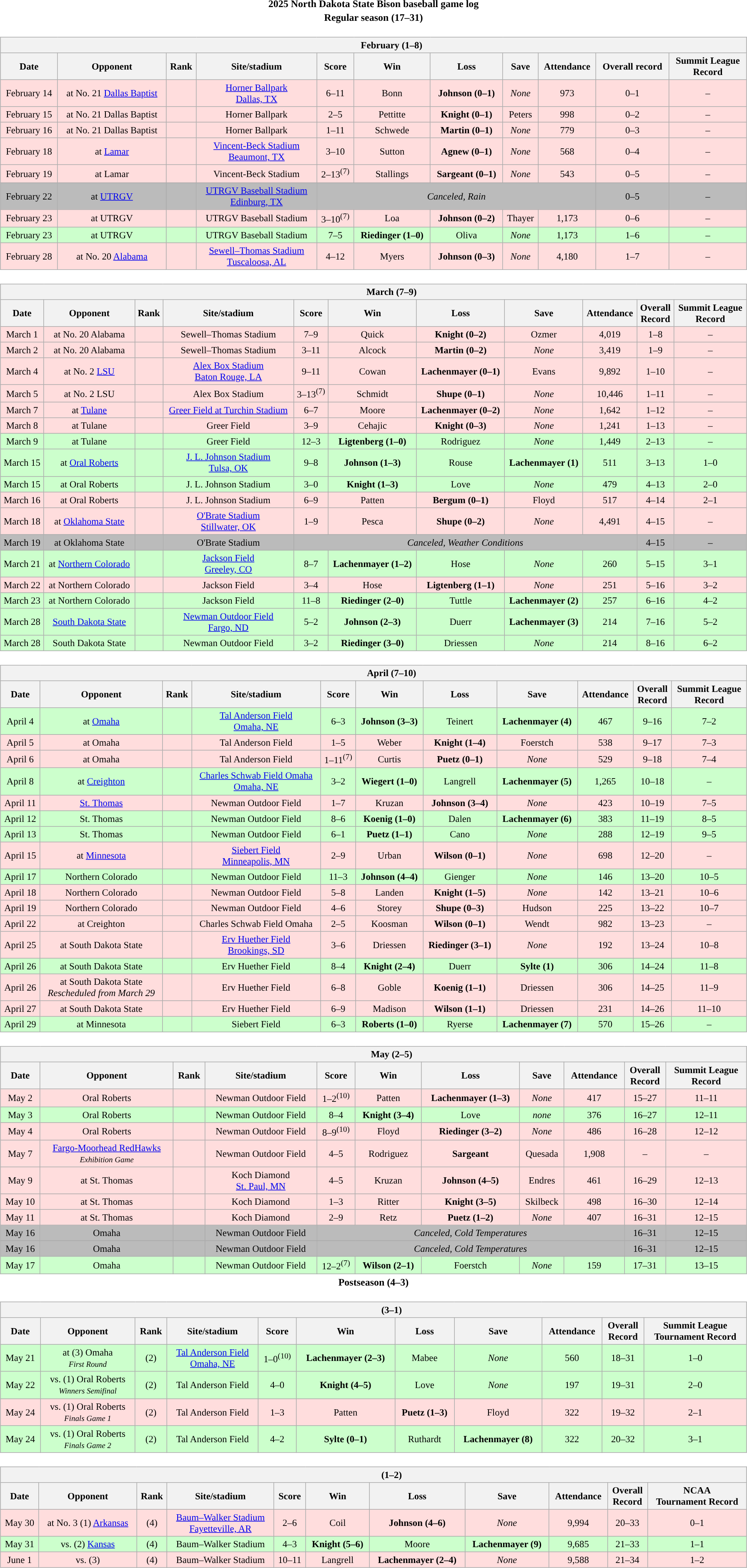<table class="toccolours" width=95% style="clear:both; margin:1.5em auto; text-align:center;">
<tr>
<th colspan=2>2025 North Dakota State Bison baseball game log</th>
</tr>
<tr>
<th colspan=2>Regular season (17–31)</th>
</tr>
<tr valign="top">
<td><br><table class="wikitable collapsible collapsed" style="margin:auto; width:100%; text-align:center; font-size:95%">
<tr>
<th colspan=12 style="padding-left:4em;">February (1–8)</th>
</tr>
<tr>
<th>Date</th>
<th>Opponent</th>
<th>Rank</th>
<th>Site/stadium</th>
<th>Score</th>
<th>Win</th>
<th>Loss</th>
<th>Save</th>
<th>Attendance</th>
<th>Overall record</th>
<th>Summit League<br>Record</th>
</tr>
<tr align="center" bgcolor="ffdddd">
<td>February 14</td>
<td>at No. 21 <a href='#'>Dallas Baptist</a></td>
<td></td>
<td><a href='#'>Horner Ballpark</a><br><a href='#'>Dallas, TX</a></td>
<td>6–11</td>
<td>Bonn</td>
<td><strong>Johnson (0–1)</strong></td>
<td><em>None</em></td>
<td>973</td>
<td>0–1</td>
<td>–</td>
</tr>
<tr align="center" bgcolor="ffdddd">
<td>February 15</td>
<td>at No. 21 Dallas Baptist</td>
<td></td>
<td>Horner Ballpark</td>
<td>2–5</td>
<td>Pettitte</td>
<td><strong>Knight (0–1)</strong></td>
<td>Peters</td>
<td>998</td>
<td>0–2</td>
<td>–</td>
</tr>
<tr align="center" bgcolor="ffdddd">
<td>February 16</td>
<td>at No. 21 Dallas Baptist</td>
<td></td>
<td>Horner Ballpark</td>
<td>1–11</td>
<td>Schwede</td>
<td><strong>Martin (0–1)</strong></td>
<td><em>None</em></td>
<td>779</td>
<td>0–3</td>
<td>–</td>
</tr>
<tr align="center" bgcolor="ffdddd">
<td>February 18</td>
<td>at <a href='#'>Lamar</a></td>
<td></td>
<td><a href='#'>Vincent-Beck Stadium</a><br><a href='#'>Beaumont, TX</a></td>
<td>3–10</td>
<td>Sutton</td>
<td><strong>Agnew (0–1)</strong></td>
<td><em>None</em></td>
<td>568</td>
<td>0–4</td>
<td>–</td>
</tr>
<tr align="center" bgcolor="ffdddd">
<td>February 19</td>
<td>at Lamar</td>
<td></td>
<td>Vincent-Beck Stadium</td>
<td>2–13<sup>(7)</sup></td>
<td>Stallings</td>
<td><strong>Sargeant (0–1)</strong></td>
<td><em>None</em></td>
<td>543</td>
<td>0–5</td>
<td>–</td>
</tr>
<tr align="center" bgcolor="bbbbbb">
<td>February 22</td>
<td>at <a href='#'>UTRGV</a></td>
<td></td>
<td><a href='#'>UTRGV Baseball Stadium</a><br><a href='#'>Edinburg, TX</a></td>
<td colspan=5><em>Canceled, Rain</em></td>
<td>0–5</td>
<td>–</td>
</tr>
<tr align="center" bgcolor="ffdddd">
<td>February 23</td>
<td>at UTRGV</td>
<td></td>
<td>UTRGV Baseball Stadium</td>
<td>3–10<sup>(7)</sup></td>
<td>Loa</td>
<td><strong>Johnson (0–2)</strong></td>
<td>Thayer</td>
<td>1,173</td>
<td>0–6</td>
<td>–</td>
</tr>
<tr align="center" bgcolor="ccffcc">
<td>February 23</td>
<td>at UTRGV</td>
<td></td>
<td>UTRGV Baseball Stadium</td>
<td>7–5</td>
<td><strong>Riedinger (1–0)</strong></td>
<td>Oliva</td>
<td><em>None</em></td>
<td>1,173</td>
<td>1–6</td>
<td>–</td>
</tr>
<tr align="center" bgcolor="ffdddd">
<td>February 28</td>
<td>at No. 20 <a href='#'>Alabama</a></td>
<td></td>
<td><a href='#'>Sewell–Thomas Stadium</a><br><a href='#'>Tuscaloosa, AL</a></td>
<td>4–12</td>
<td>Myers</td>
<td><strong>Johnson (0–3)</strong></td>
<td><em>None</em></td>
<td>4,180</td>
<td>1–7</td>
<td>–</td>
</tr>
</table>
</td>
</tr>
<tr>
<td><br><table class="wikitable collapsible collapsed" style="margin:auto; font-size:95%; width:100%">
<tr>
<th colspan=11 style="padding-left:4em;">March (7–9)</th>
</tr>
<tr>
<th>Date</th>
<th>Opponent</th>
<th>Rank</th>
<th>Site/stadium</th>
<th>Score</th>
<th>Win</th>
<th>Loss</th>
<th>Save</th>
<th>Attendance</th>
<th>Overall<br>Record</th>
<th>Summit League<br>Record</th>
</tr>
<tr align="center" bgcolor="ffdddd">
<td>March 1</td>
<td>at No. 20 Alabama</td>
<td></td>
<td>Sewell–Thomas Stadium</td>
<td>7–9</td>
<td>Quick</td>
<td><strong>Knight (0–2)</strong></td>
<td>Ozmer</td>
<td>4,019</td>
<td>1–8</td>
<td>–</td>
</tr>
<tr align="center" bgcolor="ffdddd">
<td>March 2</td>
<td>at No. 20 Alabama</td>
<td></td>
<td>Sewell–Thomas Stadium</td>
<td>3–11</td>
<td>Alcock</td>
<td><strong>Martin (0–2)</strong></td>
<td><em>None</em></td>
<td>3,419</td>
<td>1–9</td>
<td>–</td>
</tr>
<tr align="center" bgcolor="ffdddd">
<td>March 4</td>
<td>at No. 2 <a href='#'>LSU</a></td>
<td></td>
<td><a href='#'>Alex Box Stadium</a><br><a href='#'>Baton Rouge, LA</a></td>
<td>9–11</td>
<td>Cowan</td>
<td><strong>Lachenmayer (0–1)</strong></td>
<td>Evans</td>
<td>9,892</td>
<td>1–10</td>
<td>–</td>
</tr>
<tr align="center" bgcolor="ffdddd">
<td>March 5</td>
<td>at No. 2 LSU</td>
<td></td>
<td>Alex Box Stadium</td>
<td>3–13<sup>(7)</sup></td>
<td>Schmidt</td>
<td><strong>Shupe (0–1)</strong></td>
<td><em>None</em></td>
<td>10,446</td>
<td>1–11</td>
<td>–</td>
</tr>
<tr align="center" bgcolor="ffdddd">
<td>March 7</td>
<td>at <a href='#'>Tulane</a></td>
<td></td>
<td><a href='#'>Greer Field at Turchin Stadium</a></td>
<td>6–7</td>
<td>Moore</td>
<td><strong>Lachenmayer (0–2)</strong></td>
<td><em>None</em></td>
<td>1,642</td>
<td>1–12</td>
<td>–</td>
</tr>
<tr align="center" bgcolor="ffdddd">
<td>March 8</td>
<td>at Tulane</td>
<td></td>
<td>Greer Field</td>
<td>3–9</td>
<td>Cehajic</td>
<td><strong>Knight (0–3)</strong></td>
<td><em>None</em></td>
<td>1,241</td>
<td>1–13</td>
<td>–</td>
</tr>
<tr align="center" bgcolor="ccffcc">
<td>March 9</td>
<td>at Tulane</td>
<td></td>
<td>Greer Field</td>
<td>12–3</td>
<td><strong>Ligtenberg (1–0)</strong></td>
<td>Rodriguez</td>
<td><em>None</em></td>
<td>1,449</td>
<td>2–13</td>
<td>–</td>
</tr>
<tr align="center" bgcolor="ccffcc">
<td>March 15</td>
<td>at <a href='#'>Oral Roberts</a></td>
<td></td>
<td><a href='#'>J. L. Johnson Stadium</a><br><a href='#'>Tulsa, OK</a></td>
<td>9–8</td>
<td><strong>Johnson (1–3)</strong></td>
<td>Rouse</td>
<td><strong>Lachenmayer (1)</strong></td>
<td>511</td>
<td>3–13</td>
<td>1–0</td>
</tr>
<tr align="center" bgcolor="ccffcc">
<td>March 15</td>
<td>at Oral Roberts</td>
<td></td>
<td>J. L. Johnson Stadium</td>
<td>3–0</td>
<td><strong>Knight (1–3)</strong></td>
<td>Love</td>
<td><em>None</em></td>
<td>479</td>
<td>4–13</td>
<td>2–0</td>
</tr>
<tr align="center" bgcolor="ffdddd">
<td>March 16</td>
<td>at Oral Roberts</td>
<td></td>
<td>J. L. Johnson Stadium</td>
<td>6–9</td>
<td>Patten</td>
<td><strong>Bergum (0–1)</strong></td>
<td>Floyd</td>
<td>517</td>
<td>4–14</td>
<td>2–1</td>
</tr>
<tr align="center" bgcolor="ffdddd">
<td>March 18</td>
<td>at <a href='#'>Oklahoma State</a></td>
<td></td>
<td><a href='#'>O'Brate Stadium</a><br><a href='#'>Stillwater, OK</a></td>
<td>1–9</td>
<td>Pesca</td>
<td><strong>Shupe (0–2)</strong></td>
<td><em>None</em></td>
<td>4,491</td>
<td>4–15</td>
<td>–</td>
</tr>
<tr align="center" bgcolor="bbbbbb">
<td>March 19</td>
<td>at Oklahoma State</td>
<td></td>
<td>O'Brate Stadium</td>
<td colspan=5><em>Canceled, Weather Conditions</em></td>
<td>4–15</td>
<td>–</td>
</tr>
<tr align="center" bgcolor="ccffcc">
<td>March 21</td>
<td>at <a href='#'>Northern Colorado</a></td>
<td></td>
<td><a href='#'>Jackson Field</a><br><a href='#'>Greeley, CO</a></td>
<td>8–7</td>
<td><strong>Lachenmayer (1–2)</strong></td>
<td>Hose</td>
<td><em>None</em></td>
<td>260</td>
<td>5–15</td>
<td>3–1</td>
</tr>
<tr align="center" bgcolor="ffdddd">
<td>March 22</td>
<td>at Northern Colorado</td>
<td></td>
<td>Jackson Field</td>
<td>3–4</td>
<td>Hose</td>
<td><strong>Ligtenberg (1–1)</strong></td>
<td><em>None</em></td>
<td>251</td>
<td>5–16</td>
<td>3–2</td>
</tr>
<tr align="center" bgcolor="ccffcc">
<td>March 23</td>
<td>at Northern Colorado</td>
<td></td>
<td>Jackson Field</td>
<td>11–8</td>
<td><strong>Riedinger (2–0)</strong></td>
<td>Tuttle</td>
<td><strong>Lachenmayer (2)</strong></td>
<td>257</td>
<td>6–16</td>
<td>4–2</td>
</tr>
<tr align="center" bgcolor="ccffcc">
<td>March 28</td>
<td><a href='#'>South Dakota State</a></td>
<td></td>
<td><a href='#'>Newman Outdoor Field</a><br><a href='#'>Fargo, ND</a></td>
<td>5–2</td>
<td><strong>Johnson (2–3)</strong></td>
<td>Duerr</td>
<td><strong>Lachenmayer (3)</strong></td>
<td>214</td>
<td>7–16</td>
<td>5–2</td>
</tr>
<tr align="center" bgcolor="ccffcc">
<td>March 28</td>
<td>South Dakota State</td>
<td></td>
<td>Newman Outdoor Field</td>
<td>3–2</td>
<td><strong>Riedinger (3–0)</strong></td>
<td>Driessen</td>
<td><em>None</em></td>
<td>214</td>
<td>8–16</td>
<td>6–2</td>
</tr>
</table>
</td>
</tr>
<tr>
<td><br><table class="wikitable collapsible collapsed" style="margin:auto; font-size:95%; width:100%">
<tr>
<th colspan=11 style="padding-left:4em;">April (7–10)</th>
</tr>
<tr>
<th>Date</th>
<th>Opponent</th>
<th>Rank</th>
<th>Site/stadium</th>
<th>Score</th>
<th>Win</th>
<th>Loss</th>
<th>Save</th>
<th>Attendance</th>
<th>Overall<br>Record</th>
<th>Summit League<br>Record</th>
</tr>
<tr align="center" bgcolor="ccffcc">
<td>April 4</td>
<td>at <a href='#'>Omaha</a></td>
<td></td>
<td><a href='#'>Tal Anderson Field</a><br><a href='#'>Omaha, NE</a></td>
<td>6–3</td>
<td><strong>Johnson (3–3)</strong></td>
<td>Teinert</td>
<td><strong>Lachenmayer (4)</strong></td>
<td>467</td>
<td>9–16</td>
<td>7–2</td>
</tr>
<tr align="center" bgcolor="ffdddd">
<td>April 5</td>
<td>at Omaha</td>
<td></td>
<td>Tal Anderson Field</td>
<td>1–5</td>
<td>Weber</td>
<td><strong>Knight (1–4)</strong></td>
<td>Foerstch</td>
<td>538</td>
<td>9–17</td>
<td>7–3</td>
</tr>
<tr align="center" bgcolor="ffdddd">
<td>April 6</td>
<td>at Omaha</td>
<td></td>
<td>Tal Anderson Field</td>
<td>1–11<sup>(7)</sup></td>
<td>Curtis</td>
<td><strong>Puetz (0–1)</strong></td>
<td><em>None</em></td>
<td>529</td>
<td>9–18</td>
<td>7–4</td>
</tr>
<tr align="center" bgcolor="ccffcc">
<td>April 8</td>
<td>at <a href='#'>Creighton</a></td>
<td></td>
<td><a href='#'>Charles Schwab Field Omaha</a><br><a href='#'>Omaha, NE</a></td>
<td>3–2</td>
<td><strong>Wiegert (1–0)</strong></td>
<td>Langrell</td>
<td><strong>Lachenmayer (5)</strong></td>
<td>1,265</td>
<td>10–18</td>
<td>–</td>
</tr>
<tr align="center" bgcolor="ffdddd">
<td>April 11</td>
<td><a href='#'>St. Thomas</a></td>
<td></td>
<td>Newman Outdoor Field</td>
<td>1–7</td>
<td>Kruzan</td>
<td><strong>Johnson (3–4)</strong></td>
<td><em>None</em></td>
<td>423</td>
<td>10–19</td>
<td>7–5</td>
</tr>
<tr align="center" bgcolor="ccffcc">
<td>April 12</td>
<td>St. Thomas</td>
<td></td>
<td>Newman Outdoor Field</td>
<td>8–6</td>
<td><strong>Koenig (1–0)</strong></td>
<td>Dalen</td>
<td><strong>Lachenmayer (6)</strong></td>
<td>383</td>
<td>11–19</td>
<td>8–5</td>
</tr>
<tr align="center" bgcolor="ccffcc">
<td>April 13</td>
<td>St. Thomas</td>
<td></td>
<td>Newman Outdoor Field</td>
<td>6–1</td>
<td><strong>Puetz (1–1)</strong></td>
<td>Cano</td>
<td><em>None</em></td>
<td>288</td>
<td>12–19</td>
<td>9–5</td>
</tr>
<tr align="center" bgcolor="ffdddd">
<td>April 15</td>
<td>at <a href='#'>Minnesota</a></td>
<td></td>
<td><a href='#'>Siebert Field</a><br><a href='#'>Minneapolis, MN</a></td>
<td>2–9</td>
<td>Urban</td>
<td><strong>Wilson (0–1)</strong></td>
<td><em>None</em></td>
<td>698</td>
<td>12–20</td>
<td>–</td>
</tr>
<tr align="center" bgcolor="ccffcc">
<td>April 17</td>
<td>Northern Colorado</td>
<td></td>
<td>Newman Outdoor Field</td>
<td>11–3</td>
<td><strong>Johnson (4–4)</strong></td>
<td>Gienger</td>
<td><em>None</em></td>
<td>146</td>
<td>13–20</td>
<td>10–5</td>
</tr>
<tr align="center" bgcolor="ffdddd">
<td>April 18</td>
<td>Northern Colorado</td>
<td></td>
<td>Newman Outdoor Field</td>
<td>5–8</td>
<td>Landen</td>
<td><strong>Knight (1–5)</strong></td>
<td><em>None</em></td>
<td>142</td>
<td>13–21</td>
<td>10–6</td>
</tr>
<tr align="center" bgcolor="ffdddd">
<td>April 19</td>
<td>Northern Colorado</td>
<td></td>
<td>Newman Outdoor Field</td>
<td>4–6</td>
<td>Storey</td>
<td><strong>Shupe (0–3)</strong></td>
<td>Hudson</td>
<td>225</td>
<td>13–22</td>
<td>10–7</td>
</tr>
<tr align="center" bgcolor="ffdddd">
<td>April 22</td>
<td>at Creighton</td>
<td></td>
<td>Charles Schwab Field Omaha</td>
<td>2–5</td>
<td>Koosman</td>
<td><strong>Wilson (0–1)</strong></td>
<td>Wendt</td>
<td>982</td>
<td>13–23</td>
<td>–</td>
</tr>
<tr align="center" bgcolor="ffdddd">
<td>April 25</td>
<td>at South Dakota State</td>
<td></td>
<td><a href='#'>Erv Huether Field</a><br><a href='#'>Brookings, SD</a></td>
<td>3–6</td>
<td>Driessen</td>
<td><strong>Riedinger (3–1)</strong></td>
<td><em>None</em></td>
<td>192</td>
<td>13–24</td>
<td>10–8</td>
</tr>
<tr align="center" bgcolor="ccffcc">
<td>April 26</td>
<td>at South Dakota State</td>
<td></td>
<td>Erv Huether Field</td>
<td>8–4</td>
<td><strong>Knight (2–4)</strong></td>
<td>Duerr</td>
<td><strong>Sylte (1)</strong></td>
<td>306</td>
<td>14–24</td>
<td>11–8</td>
</tr>
<tr align="center" bgcolor="ffdddd">
<td>April 26</td>
<td>at South Dakota State<br><em>Rescheduled from March 29</em></td>
<td></td>
<td>Erv Huether Field</td>
<td>6–8</td>
<td>Goble</td>
<td><strong>Koenig (1–1)</strong></td>
<td>Driessen</td>
<td>306</td>
<td>14–25</td>
<td>11–9</td>
</tr>
<tr align="center" bgcolor="ffdddd">
<td>April 27</td>
<td>at South Dakota State</td>
<td></td>
<td>Erv Huether Field</td>
<td>6–9</td>
<td>Madison</td>
<td><strong>Wilson (1–1)</strong></td>
<td>Driessen</td>
<td>231</td>
<td>14–26</td>
<td>11–10</td>
</tr>
<tr align="center" bgcolor="ccffcc">
<td>April 29</td>
<td>at Minnesota</td>
<td></td>
<td>Siebert Field</td>
<td>6–3</td>
<td><strong>Roberts (1–0)</strong></td>
<td>Ryerse</td>
<td><strong>Lachenmayer (7)</strong></td>
<td>570</td>
<td>15–26</td>
<td>–</td>
</tr>
</table>
</td>
</tr>
<tr>
<td><br><table class="wikitable collapsible collapsed" style="margin:auto; font-size:95%; width:100%">
<tr>
<th colspan=11 style="padding-left:4em;">May (2–5)</th>
</tr>
<tr>
<th>Date</th>
<th>Opponent</th>
<th>Rank</th>
<th>Site/stadium</th>
<th>Score</th>
<th>Win</th>
<th>Loss</th>
<th>Save</th>
<th>Attendance</th>
<th>Overall<br>Record</th>
<th>Summit League<br>Record</th>
</tr>
<tr align="center" bgcolor="ffdddd">
<td>May 2</td>
<td>Oral Roberts</td>
<td></td>
<td>Newman Outdoor Field</td>
<td>1–2<sup>(10)</sup></td>
<td>Patten</td>
<td><strong>Lachenmayer (1–3)</strong></td>
<td><em>None</em></td>
<td>417</td>
<td>15–27</td>
<td>11–11</td>
</tr>
<tr align="center" bgcolor="ccffcc">
<td>May 3</td>
<td>Oral Roberts</td>
<td></td>
<td>Newman Outdoor Field</td>
<td>8–4</td>
<td><strong>Knight (3–4)</strong></td>
<td>Love</td>
<td><em>none</em></td>
<td>376</td>
<td>16–27</td>
<td>12–11</td>
</tr>
<tr align="center" bgcolor="ffdddd">
<td>May 4</td>
<td>Oral Roberts</td>
<td></td>
<td>Newman Outdoor Field</td>
<td>8–9<sup>(10)</sup></td>
<td>Floyd</td>
<td><strong>Riedinger (3–2)</strong></td>
<td><em>None</em></td>
<td>486</td>
<td>16–28</td>
<td>12–12</td>
</tr>
<tr align="center" bgcolor="ffdddd">
<td>May 7</td>
<td><a href='#'>Fargo-Moorhead RedHawks</a><br><small><em>Exhibition Game</em></small></td>
<td></td>
<td>Newman Outdoor Field</td>
<td>4–5</td>
<td>Rodriguez</td>
<td><strong>Sargeant</strong></td>
<td>Quesada</td>
<td>1,908</td>
<td>–</td>
<td>–</td>
</tr>
<tr align="center" bgcolor="ffdddd">
<td>May 9</td>
<td>at St. Thomas</td>
<td></td>
<td>Koch Diamond<br><a href='#'>St. Paul, MN</a></td>
<td>4–5</td>
<td>Kruzan</td>
<td><strong>Johnson (4–5)</strong></td>
<td>Endres</td>
<td>461</td>
<td>16–29</td>
<td>12–13</td>
</tr>
<tr align="center" bgcolor="ffdddd">
<td>May 10</td>
<td>at St. Thomas</td>
<td></td>
<td>Koch Diamond</td>
<td>1–3</td>
<td>Ritter</td>
<td><strong>Knight (3–5)</strong></td>
<td>Skilbeck</td>
<td>498</td>
<td>16–30</td>
<td>12–14</td>
</tr>
<tr align="center" bgcolor="ffdddd">
<td>May 11</td>
<td>at St. Thomas</td>
<td></td>
<td>Koch Diamond</td>
<td>2–9</td>
<td>Retz</td>
<td><strong>Puetz (1–2)</strong></td>
<td><em>None</em></td>
<td>407</td>
<td>16–31</td>
<td>12–15</td>
</tr>
<tr align="center" bgcolor="bbbbbb">
<td>May 16</td>
<td>Omaha</td>
<td></td>
<td>Newman Outdoor Field</td>
<td colspan=5><em>Canceled, Cold Temperatures</em></td>
<td>16–31</td>
<td>12–15</td>
</tr>
<tr align="center" bgcolor="bbbbbb">
<td>May 16</td>
<td>Omaha</td>
<td></td>
<td>Newman Outdoor Field</td>
<td colspan=5><em>Canceled, Cold Temperatures</em></td>
<td>16–31</td>
<td>12–15</td>
</tr>
<tr align="center" bgcolor="ccffcc">
<td>May 17</td>
<td>Omaha</td>
<td></td>
<td>Newman Outdoor Field</td>
<td>12–2<sup>(7)</sup></td>
<td><strong>Wilson (2–1)</strong></td>
<td>Foerstch</td>
<td><em>None</em></td>
<td>159</td>
<td>17–31</td>
<td>13–15</td>
</tr>
</table>
</td>
</tr>
<tr>
<th colspan=2>Postseason (4–3)</th>
</tr>
<tr>
<td><br><table class="wikitable collapsible collapsed" style="margin:auto; font-size:95%; width:100%">
<tr>
<th colspan=11 style="padding-left:4em;"> (3–1)</th>
</tr>
<tr>
<th>Date</th>
<th>Opponent</th>
<th>Rank</th>
<th>Site/stadium</th>
<th>Score</th>
<th>Win</th>
<th>Loss</th>
<th>Save</th>
<th>Attendance</th>
<th>Overall<br>Record</th>
<th>Summit League<br>Tournament Record</th>
</tr>
<tr align="center" bgcolor="ccffcc">
<td>May 21</td>
<td>at (3) Omaha<br><small><em>First Round</em></small></td>
<td>(2)</td>
<td><a href='#'>Tal Anderson Field</a><br><a href='#'>Omaha, NE</a></td>
<td>1–0<sup>(10)</sup></td>
<td><strong>Lachenmayer (2–3)</strong></td>
<td>Mabee</td>
<td><em>None</em></td>
<td>560</td>
<td>18–31</td>
<td>1–0</td>
</tr>
<tr align="center" bgcolor="ccffcc">
<td>May 22</td>
<td>vs. (1) Oral Roberts<br><small><em>Winners Semifinal</em></small></td>
<td>(2)</td>
<td>Tal Anderson Field</td>
<td>4–0</td>
<td><strong>Knight (4–5)</strong></td>
<td>Love</td>
<td><em>None</em></td>
<td>197</td>
<td>19–31</td>
<td>2–0</td>
</tr>
<tr align="center" bgcolor="ffdddd">
<td>May 24</td>
<td>vs. (1) Oral Roberts<br><small><em>Finals Game 1</em></small></td>
<td>(2)</td>
<td>Tal Anderson Field</td>
<td>1–3</td>
<td>Patten</td>
<td><strong>Puetz (1–3)</strong></td>
<td>Floyd</td>
<td>322</td>
<td>19–32</td>
<td>2–1</td>
</tr>
<tr align="center" bgcolor="ccffcc">
<td>May 24</td>
<td>vs. (1) Oral Roberts<br><small><em>Finals Game 2</em></small></td>
<td>(2)</td>
<td>Tal Anderson Field</td>
<td>4–2</td>
<td><strong>Sylte (0–1)</strong></td>
<td>Ruthardt</td>
<td><strong>Lachenmayer (8)</strong></td>
<td>322</td>
<td>20–32</td>
<td>3–1</td>
</tr>
</table>
</td>
</tr>
<tr>
<td><br><table class="wikitable collapsible collapsed" style="margin:auto; font-size:95%; width:100%">
<tr>
<th colspan=11 style="padding-left:4em;"> (1–2)</th>
</tr>
<tr>
<th>Date</th>
<th>Opponent</th>
<th>Rank</th>
<th>Site/stadium</th>
<th>Score</th>
<th>Win</th>
<th>Loss</th>
<th>Save</th>
<th>Attendance</th>
<th>Overall<br>Record</th>
<th>NCAA<br>Tournament Record</th>
</tr>
<tr align="center" bgcolor="ffdddd">
<td>May 30</td>
<td>at No. 3 (1) <a href='#'>Arkansas</a></td>
<td>(4)</td>
<td><a href='#'>Baum–Walker Stadium</a><br><a href='#'>Fayetteville, AR</a></td>
<td>2–6</td>
<td>Coil</td>
<td><strong>Johnson (4–6)</strong></td>
<td><em>None</em></td>
<td>9,994</td>
<td>20–33</td>
<td>0–1</td>
</tr>
<tr align="center" bgcolor="ccffcc">
<td>May 31</td>
<td>vs. (2) <a href='#'>Kansas</a></td>
<td>(4)</td>
<td>Baum–Walker Stadium</td>
<td>4–3</td>
<td><strong>Knight (5–6)</strong></td>
<td>Moore</td>
<td><strong>Lachenmayer (9)</strong></td>
<td>9,685</td>
<td>21–33</td>
<td>1–1</td>
</tr>
<tr align="center" bgcolor="ffdddd">
<td>June 1</td>
<td>vs. (3) </td>
<td>(4)</td>
<td>Baum–Walker Stadium</td>
<td>10–11</td>
<td>Langrell</td>
<td><strong>Lachenmayer (2–4)</strong></td>
<td><em>None</em></td>
<td>9,588</td>
<td>21–34</td>
<td>1–2</td>
</tr>
</table>
</td>
</tr>
<tr>
</tr>
<tr style="text-align:center;">
<td> </td>
</tr>
</table>
